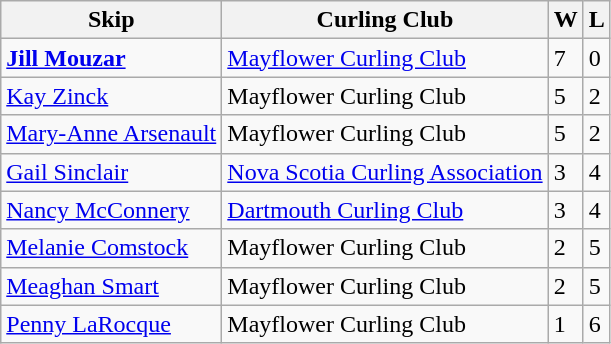<table class="wikitable">
<tr>
<th>Skip</th>
<th>Curling Club</th>
<th>W</th>
<th>L</th>
</tr>
<tr>
<td><strong><a href='#'>Jill Mouzar</a></strong></td>
<td><a href='#'>Mayflower Curling Club</a></td>
<td>7</td>
<td>0</td>
</tr>
<tr>
<td><a href='#'>Kay Zinck</a></td>
<td>Mayflower Curling Club</td>
<td>5</td>
<td>2</td>
</tr>
<tr>
<td><a href='#'>Mary-Anne Arsenault</a></td>
<td>Mayflower Curling Club</td>
<td>5</td>
<td>2</td>
</tr>
<tr>
<td><a href='#'>Gail Sinclair</a></td>
<td><a href='#'>Nova Scotia Curling Association</a></td>
<td>3</td>
<td>4</td>
</tr>
<tr>
<td><a href='#'>Nancy McConnery</a></td>
<td><a href='#'>Dartmouth Curling Club</a></td>
<td>3</td>
<td>4</td>
</tr>
<tr>
<td><a href='#'>Melanie Comstock</a></td>
<td>Mayflower Curling Club</td>
<td>2</td>
<td>5</td>
</tr>
<tr>
<td><a href='#'>Meaghan Smart</a></td>
<td>Mayflower Curling Club</td>
<td>2</td>
<td>5</td>
</tr>
<tr>
<td><a href='#'>Penny LaRocque</a></td>
<td>Mayflower Curling Club</td>
<td>1</td>
<td>6</td>
</tr>
</table>
